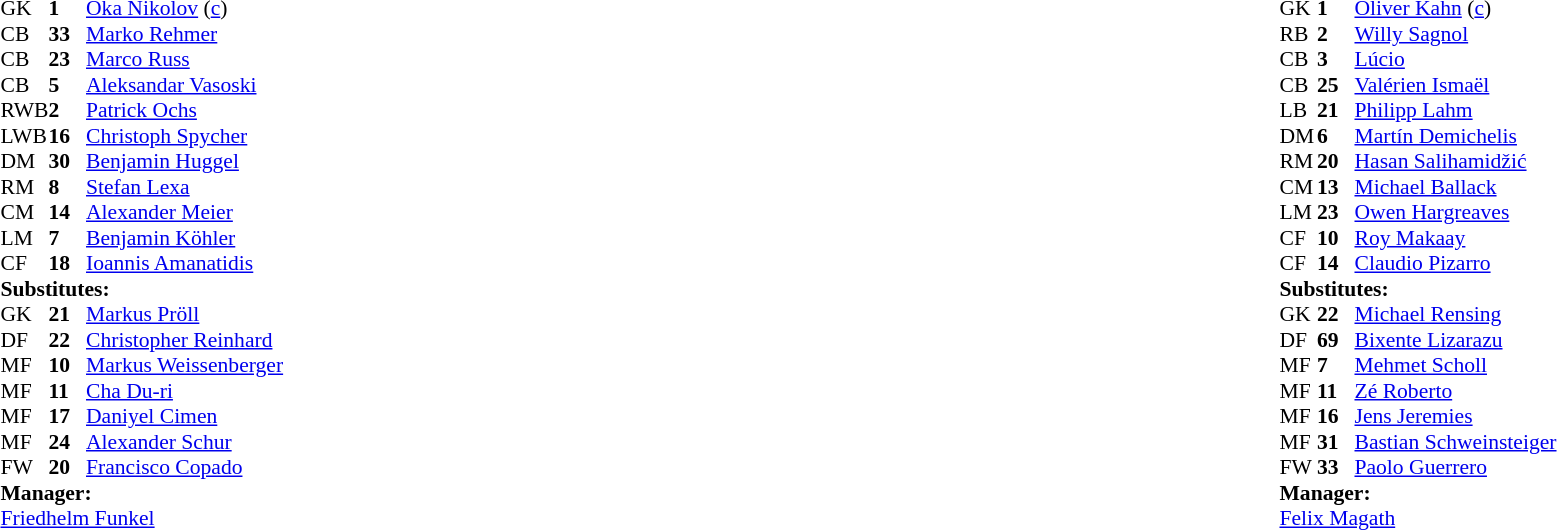<table width="100%">
<tr>
<td valign="top" width="40%"><br><table style="font-size:90%" cellspacing="0" cellpadding="0">
<tr>
<th width=25></th>
<th width=25></th>
</tr>
<tr>
<td>GK</td>
<td><strong>1</strong></td>
<td> <a href='#'>Oka Nikolov</a> (<a href='#'>c</a>)</td>
</tr>
<tr>
<td>CB</td>
<td><strong>33</strong></td>
<td> <a href='#'>Marko Rehmer</a></td>
<td></td>
<td></td>
</tr>
<tr>
<td>CB</td>
<td><strong>23</strong></td>
<td> <a href='#'>Marco Russ</a></td>
</tr>
<tr>
<td>CB</td>
<td><strong>5</strong></td>
<td> <a href='#'>Aleksandar Vasoski</a></td>
<td></td>
</tr>
<tr>
<td>RWB</td>
<td><strong>2</strong></td>
<td> <a href='#'>Patrick Ochs</a></td>
</tr>
<tr>
<td>LWB</td>
<td><strong>16</strong></td>
<td> <a href='#'>Christoph Spycher</a></td>
</tr>
<tr>
<td>DM</td>
<td><strong>30</strong></td>
<td> <a href='#'>Benjamin Huggel</a></td>
</tr>
<tr>
<td>RM</td>
<td><strong>8</strong></td>
<td> <a href='#'>Stefan Lexa</a></td>
<td></td>
<td></td>
</tr>
<tr>
<td>CM</td>
<td><strong>14</strong></td>
<td> <a href='#'>Alexander Meier</a></td>
</tr>
<tr>
<td>LM</td>
<td><strong>7</strong></td>
<td> <a href='#'>Benjamin Köhler</a></td>
</tr>
<tr>
<td>CF</td>
<td><strong>18</strong></td>
<td> <a href='#'>Ioannis Amanatidis</a></td>
</tr>
<tr>
<td colspan=3><strong>Substitutes:</strong></td>
</tr>
<tr>
<td>GK</td>
<td><strong>21</strong></td>
<td> <a href='#'>Markus Pröll</a></td>
</tr>
<tr>
<td>DF</td>
<td><strong>22</strong></td>
<td> <a href='#'>Christopher Reinhard</a></td>
</tr>
<tr>
<td>MF</td>
<td><strong>10</strong></td>
<td> <a href='#'>Markus Weissenberger</a></td>
<td></td>
<td></td>
</tr>
<tr>
<td>MF</td>
<td><strong>11</strong></td>
<td> <a href='#'>Cha Du-ri</a></td>
</tr>
<tr>
<td>MF</td>
<td><strong>17</strong></td>
<td> <a href='#'>Daniyel Cimen</a></td>
<td></td>
<td> </td>
</tr>
<tr>
<td>MF</td>
<td><strong>24</strong></td>
<td> <a href='#'>Alexander Schur</a></td>
</tr>
<tr>
<td>FW</td>
<td><strong>20</strong></td>
<td> <a href='#'>Francisco Copado</a></td>
<td></td>
<td></td>
</tr>
<tr>
<td colspan=3><strong>Manager:</strong></td>
</tr>
<tr>
<td colspan=3> <a href='#'>Friedhelm Funkel</a></td>
</tr>
</table>
</td>
<td valign="top"></td>
<td valign="top" width="50%"><br><table style="font-size:90%; margin:auto" cellspacing="0" cellpadding="0">
<tr>
<th width=25></th>
<th width=25></th>
</tr>
<tr>
<td>GK</td>
<td><strong>1</strong></td>
<td> <a href='#'>Oliver Kahn</a> (<a href='#'>c</a>)</td>
</tr>
<tr>
<td>RB</td>
<td><strong>2</strong></td>
<td> <a href='#'>Willy Sagnol</a></td>
<td></td>
</tr>
<tr>
<td>CB</td>
<td><strong>3</strong></td>
<td> <a href='#'>Lúcio</a></td>
</tr>
<tr>
<td>CB</td>
<td><strong>25</strong></td>
<td> <a href='#'>Valérien Ismaël</a></td>
</tr>
<tr>
<td>LB</td>
<td><strong>21</strong></td>
<td> <a href='#'>Philipp Lahm</a></td>
<td></td>
</tr>
<tr>
<td>DM</td>
<td><strong>6</strong></td>
<td> <a href='#'>Martín Demichelis</a></td>
</tr>
<tr>
<td>RM</td>
<td><strong>20</strong></td>
<td> <a href='#'>Hasan Salihamidžić</a></td>
<td></td>
<td></td>
</tr>
<tr>
<td>CM</td>
<td><strong>13</strong></td>
<td> <a href='#'>Michael Ballack</a></td>
<td></td>
</tr>
<tr>
<td>LM</td>
<td><strong>23</strong></td>
<td> <a href='#'>Owen Hargreaves</a></td>
<td></td>
<td></td>
</tr>
<tr>
<td>CF</td>
<td><strong>10</strong></td>
<td> <a href='#'>Roy Makaay</a></td>
<td></td>
<td></td>
</tr>
<tr>
<td>CF</td>
<td><strong>14</strong></td>
<td> <a href='#'>Claudio Pizarro</a></td>
</tr>
<tr>
<td colspan=3><strong>Substitutes:</strong></td>
</tr>
<tr>
<td>GK</td>
<td><strong>22</strong></td>
<td> <a href='#'>Michael Rensing</a></td>
</tr>
<tr>
<td>DF</td>
<td><strong>69</strong></td>
<td> <a href='#'>Bixente Lizarazu</a></td>
</tr>
<tr>
<td>MF</td>
<td><strong>7</strong></td>
<td> <a href='#'>Mehmet Scholl</a></td>
<td></td>
<td></td>
</tr>
<tr>
<td>MF</td>
<td><strong>11</strong></td>
<td> <a href='#'>Zé Roberto</a></td>
<td></td>
<td></td>
</tr>
<tr>
<td>MF</td>
<td><strong>16</strong></td>
<td> <a href='#'>Jens Jeremies</a></td>
<td></td>
<td></td>
</tr>
<tr>
<td>MF</td>
<td><strong>31</strong></td>
<td> <a href='#'>Bastian Schweinsteiger</a></td>
</tr>
<tr>
<td>FW</td>
<td><strong>33</strong></td>
<td> <a href='#'>Paolo Guerrero</a></td>
</tr>
<tr>
<td colspan=3><strong>Manager:</strong></td>
</tr>
<tr>
<td colspan=3> <a href='#'>Felix Magath</a></td>
</tr>
</table>
</td>
</tr>
</table>
